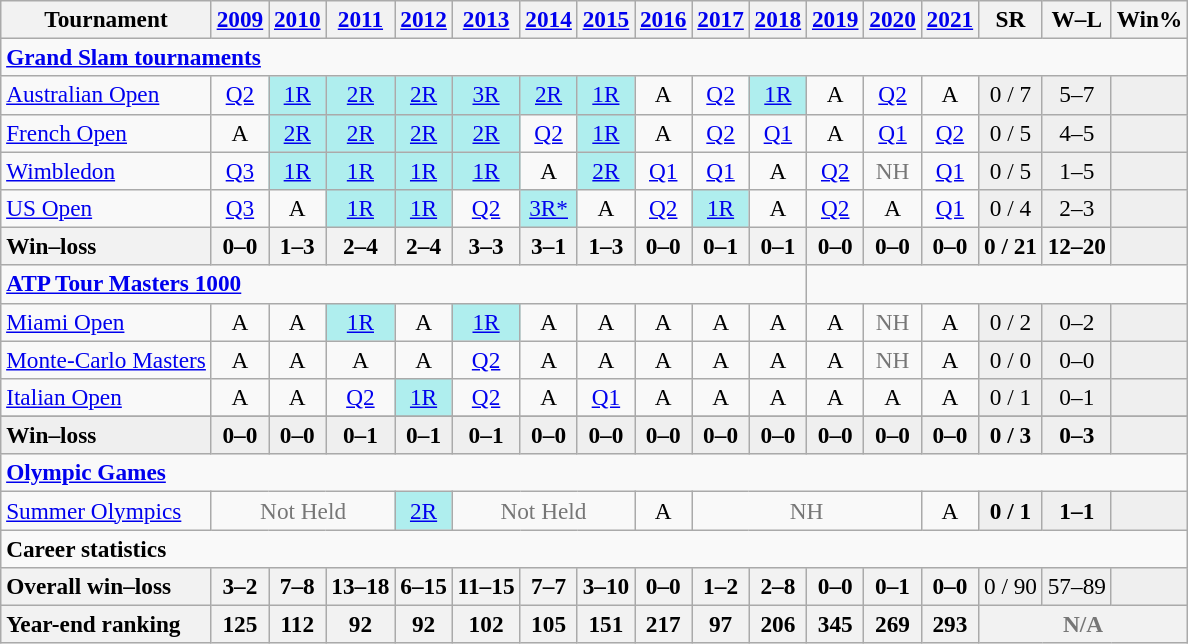<table class=wikitable style=text-align:center;font-size:97%>
<tr>
<th>Tournament</th>
<th><a href='#'>2009</a></th>
<th><a href='#'>2010</a></th>
<th><a href='#'>2011</a></th>
<th><a href='#'>2012</a></th>
<th><a href='#'>2013</a></th>
<th><a href='#'>2014</a></th>
<th><a href='#'>2015</a></th>
<th><a href='#'>2016</a></th>
<th><a href='#'>2017</a></th>
<th><a href='#'>2018</a></th>
<th><a href='#'>2019</a></th>
<th><a href='#'>2020</a></th>
<th><a href='#'>2021</a></th>
<th>SR</th>
<th>W–L</th>
<th>Win%</th>
</tr>
<tr>
<td colspan=20 align=left><a href='#'><strong>Grand Slam tournaments</strong></a></td>
</tr>
<tr>
<td align=left><a href='#'>Australian Open</a></td>
<td><a href='#'>Q2</a></td>
<td bgcolor=afeeee><a href='#'>1R</a></td>
<td bgcolor=afeeee><a href='#'>2R</a></td>
<td bgcolor=afeeee><a href='#'>2R</a></td>
<td bgcolor=afeeee><a href='#'>3R</a></td>
<td bgcolor=afeeee><a href='#'>2R</a></td>
<td bgcolor=afeeee><a href='#'>1R</a></td>
<td>A</td>
<td><a href='#'>Q2</a></td>
<td bgcolor=afeeee><a href='#'>1R</a></td>
<td>A</td>
<td><a href='#'>Q2</a></td>
<td>A</td>
<td style=background:#efefef>0 / 7</td>
<td style=background:#efefef>5–7</td>
<td style=background:#efefef></td>
</tr>
<tr>
<td align=left><a href='#'>French Open</a></td>
<td>A</td>
<td bgcolor=afeeee><a href='#'>2R</a></td>
<td bgcolor=afeeee><a href='#'>2R</a></td>
<td bgcolor=afeeee><a href='#'>2R</a></td>
<td bgcolor=afeeee><a href='#'>2R</a></td>
<td><a href='#'>Q2</a></td>
<td bgcolor=afeeee><a href='#'>1R</a></td>
<td>A</td>
<td><a href='#'>Q2</a></td>
<td><a href='#'>Q1</a></td>
<td>A</td>
<td><a href='#'>Q1</a></td>
<td><a href='#'>Q2</a></td>
<td style=background:#efefef>0 / 5</td>
<td style=background:#efefef>4–5</td>
<td style=background:#efefef></td>
</tr>
<tr>
<td align=left><a href='#'>Wimbledon</a></td>
<td><a href='#'>Q3</a></td>
<td bgcolor=afeeee><a href='#'>1R</a></td>
<td bgcolor=afeeee><a href='#'>1R</a></td>
<td bgcolor=afeeee><a href='#'>1R</a></td>
<td bgcolor=afeeee><a href='#'>1R</a></td>
<td>A</td>
<td bgcolor=afeeee><a href='#'>2R</a></td>
<td><a href='#'>Q1</a></td>
<td><a href='#'>Q1</a></td>
<td>A</td>
<td><a href='#'>Q2</a></td>
<td style=color:#767676>NH</td>
<td><a href='#'>Q1</a></td>
<td style=background:#efefef>0 / 5</td>
<td style=background:#efefef>1–5</td>
<td style=background:#efefef></td>
</tr>
<tr>
<td align=left><a href='#'>US Open</a></td>
<td><a href='#'>Q3</a></td>
<td>A</td>
<td bgcolor=afeeee><a href='#'>1R</a></td>
<td bgcolor=afeeee><a href='#'>1R</a></td>
<td><a href='#'>Q2</a></td>
<td bgcolor=afeeee><a href='#'>3R*</a></td>
<td>A</td>
<td><a href='#'>Q2</a></td>
<td bgcolor=afeeee><a href='#'>1R</a></td>
<td>A</td>
<td><a href='#'>Q2</a></td>
<td>A</td>
<td><a href='#'>Q1</a></td>
<td style=background:#efefef>0 / 4</td>
<td style=background:#efefef>2–3</td>
<td style=background:#efefef></td>
</tr>
<tr>
<th style=text-align:left>Win–loss</th>
<th>0–0</th>
<th>1–3</th>
<th>2–4</th>
<th>2–4</th>
<th>3–3</th>
<th>3–1</th>
<th>1–3</th>
<th>0–0</th>
<th>0–1</th>
<th>0–1</th>
<th>0–0</th>
<th>0–0</th>
<th>0–0</th>
<th>0 / 21</th>
<th>12–20</th>
<td style=background:#efefef></td>
</tr>
<tr>
<td colspan=11 align=left><strong><a href='#'>ATP Tour Masters 1000</a></strong></td>
</tr>
<tr>
<td align=left><a href='#'>Miami Open</a></td>
<td>A</td>
<td>A</td>
<td bgcolor=afeeee><a href='#'>1R</a></td>
<td>A</td>
<td bgcolor=afeeee><a href='#'>1R</a></td>
<td>A</td>
<td>A</td>
<td>A</td>
<td>A</td>
<td>A</td>
<td>A</td>
<td style=color:#767676>NH</td>
<td>A</td>
<td style=background:#efefef>0 / 2</td>
<td style=background:#efefef>0–2</td>
<td style=background:#efefef></td>
</tr>
<tr>
<td align=left><a href='#'>Monte-Carlo Masters</a></td>
<td>A</td>
<td>A</td>
<td>A</td>
<td>A</td>
<td><a href='#'>Q2</a></td>
<td>A</td>
<td>A</td>
<td>A</td>
<td>A</td>
<td>A</td>
<td>A</td>
<td style=color:#767676>NH</td>
<td>A</td>
<td style=background:#efefef>0 / 0</td>
<td style=background:#efefef>0–0</td>
<td style=background:#efefef></td>
</tr>
<tr>
<td align=left><a href='#'>Italian Open</a></td>
<td>A</td>
<td>A</td>
<td><a href='#'>Q2</a></td>
<td bgcolor=afeeee><a href='#'>1R</a></td>
<td><a href='#'>Q2</a></td>
<td>A</td>
<td><a href='#'>Q1</a></td>
<td>A</td>
<td>A</td>
<td>A</td>
<td>A</td>
<td>A</td>
<td>A</td>
<td style=background:#efefef>0 / 1</td>
<td style=background:#efefef>0–1</td>
<td style=background:#efefef></td>
</tr>
<tr>
</tr>
<tr style=font-weight:bold;background:#efefef>
<td style=text-align:left>Win–loss</td>
<td>0–0</td>
<td>0–0</td>
<td>0–1</td>
<td>0–1</td>
<td>0–1</td>
<td>0–0</td>
<td>0–0</td>
<td>0–0</td>
<td>0–0</td>
<td>0–0</td>
<td>0–0</td>
<td>0–0</td>
<td>0–0</td>
<td style=background:#efefef>0 / 3</td>
<td style=background:#efefef>0–3</td>
<td style=background:#efefef></td>
</tr>
<tr>
<td colspan=20 align=left><strong><a href='#'>Olympic Games</a></strong></td>
</tr>
<tr>
<td align=left><a href='#'>Summer Olympics</a></td>
<td colspan=3 style=color:#767676>Not Held</td>
<td bgcolor=afeeee><a href='#'>2R</a></td>
<td colspan=3 style=color:#767676>Not Held</td>
<td>A</td>
<td colspan=4 style=color:#767676>NH</td>
<td>A</td>
<th style=background:#efefef>0 / 1</th>
<th style=background:#efefef>1–1</th>
<th style=background:#efefef></th>
</tr>
<tr>
<td colspan=20 align=left><strong>Career statistics</strong></td>
</tr>
<tr>
<th style=text-align:left>Overall win–loss</th>
<th>3–2</th>
<th>7–8</th>
<th>13–18</th>
<th>6–15</th>
<th>11–15</th>
<th>7–7</th>
<th>3–10</th>
<th>0–0</th>
<th>1–2</th>
<th>2–8</th>
<th>0–0</th>
<th>0–1</th>
<th>0–0</th>
<td style=background:#efefef>0 / 90</td>
<td style=background:#efefef>57–89</td>
<td style=background:#efefef></td>
</tr>
<tr>
<th style=text-align:left>Year-end ranking</th>
<th>125</th>
<th>112</th>
<th>92</th>
<th>92</th>
<th>102</th>
<th>105</th>
<th>151</th>
<th>217</th>
<th>97</th>
<th>206</th>
<th>345</th>
<th>269</th>
<th>293</th>
<th colspan=3 style=color:#767676>N/A</th>
</tr>
</table>
